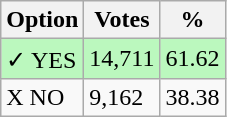<table class="wikitable">
<tr>
<th>Option</th>
<th>Votes</th>
<th>%</th>
</tr>
<tr>
<td style=background:#bbf8be>✓ YES</td>
<td style=background:#bbf8be>14,711</td>
<td style=background:#bbf8be>61.62</td>
</tr>
<tr>
<td>X NO</td>
<td>9,162</td>
<td>38.38</td>
</tr>
</table>
